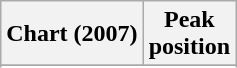<table class="wikitable sortable plainrowheaders" style="text-align:center">
<tr>
<th scope="col">Chart (2007)</th>
<th scope="col">Peak<br> position</th>
</tr>
<tr>
</tr>
<tr>
</tr>
</table>
